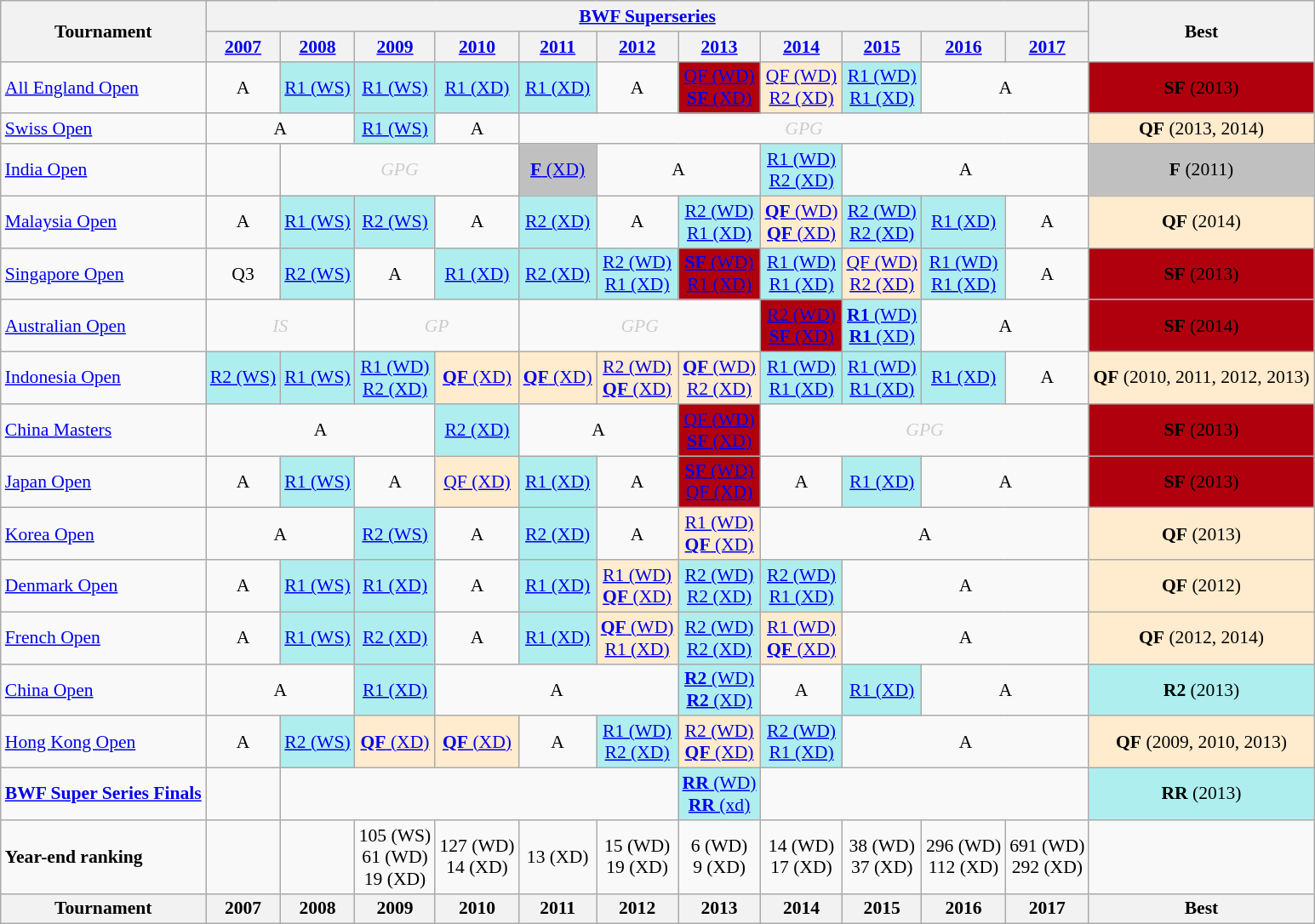<table class="wikitable" style="font-size: 90%; text-align:center">
<tr>
<th rowspan="2">Tournament</th>
<th colspan="11"><strong><a href='#'>BWF Superseries</a></strong></th>
<th rowspan="2">Best</th>
</tr>
<tr>
<th><a href='#'>2007</a></th>
<th><a href='#'>2008</a></th>
<th><a href='#'>2009</a></th>
<th><a href='#'>2010</a></th>
<th><a href='#'>2011</a></th>
<th><a href='#'>2012</a></th>
<th><a href='#'>2013</a></th>
<th><a href='#'>2014</a></th>
<th><a href='#'>2015</a></th>
<th><a href='#'>2016</a></th>
<th><a href='#'>2017</a></th>
</tr>
<tr>
<td align=left><a href='#'>All England Open</a></td>
<td>A</td>
<td bgcolor=AFEEEE><a href='#'>R1 (WS)</a></td>
<td bgcolor=AFEEEE><a href='#'>R1 (WS)</a></td>
<td bgcolor=AFEEEE><a href='#'>R1 (XD)</a></td>
<td bgcolor=AFEEEE><a href='#'>R1 (XD)</a></td>
<td>A</td>
<td bgcolor=Bronze><a href='#'>QF (WD)</a><br><a href='#'><strong>SF</strong> (XD)</a></td>
<td bgcolor=FFEBCD><a href='#'>QF (WD)</a><br><a href='#'>R2 (XD)</a></td>
<td bgcolor=AFEEEE><a href='#'>R1 (WD)</a><br><a href='#'>R1 (XD)</a></td>
<td colspan="2">A</td>
<td bgcolor=Bronze><strong>SF</strong> (2013)</td>
</tr>
<tr>
<td align=left><a href='#'>Swiss Open</a></td>
<td colspan="2">A</td>
<td bgcolor=AFEEEE><a href='#'>R1 (WS)</a></td>
<td>A</td>
<td colspan="7" style=color:#ccc><em>GPG</em></td>
<td bgcolor=FFEBCD><strong>QF</strong> (2013, 2014)</td>
</tr>
<tr>
<td align=left><a href='#'>India Open</a></td>
<td></td>
<td colspan="3" style=color:#ccc><em>GPG</em></td>
<td bgcolor=Silver><a href='#'><strong>F</strong> (XD)</a></td>
<td colspan="2">A</td>
<td bgcolor=AFEEEE><a href='#'>R1 (WD)</a><br><a href='#'>R2 (XD)</a></td>
<td colspan="3">A</td>
<td bgcolor=Silver><strong>F</strong> (2011)</td>
</tr>
<tr>
<td align=left><a href='#'>Malaysia Open</a></td>
<td>A</td>
<td bgcolor=AFEEEE><a href='#'>R1 (WS)</a></td>
<td bgcolor=AFEEEE><a href='#'>R2 (WS)</a></td>
<td>A</td>
<td bgcolor=AFEEEE><a href='#'>R2 (XD)</a></td>
<td>A</td>
<td bgcolor=AFEEEE><a href='#'>R2 (WD)</a><br><a href='#'>R1 (XD)</a></td>
<td bgcolor=FFEBCD><a href='#'><strong>QF</strong> (WD)</a><br><a href='#'><strong>QF</strong> (XD)</a></td>
<td bgcolor=AFEEEE><a href='#'>R2 (WD)</a><br><a href='#'>R2 (XD)</a></td>
<td bgcolor=AFEEEE><a href='#'>R1  (XD)</a></td>
<td>A</td>
<td bgcolor=FFEBCD><strong>QF</strong> (2014)</td>
</tr>
<tr>
<td align=left><a href='#'>Singapore Open</a></td>
<td>Q3</td>
<td bgcolor=AFEEEE><a href='#'>R2 (WS)</a></td>
<td>A</td>
<td bgcolor=AFEEEE><a href='#'>R1 (XD)</a></td>
<td bgcolor=AFEEEE><a href='#'>R2 (XD)</a></td>
<td bgcolor=AFEEEE><a href='#'>R2 (WD)</a><br><a href='#'>R1 (XD)</a></td>
<td bgcolor=Bronze><a href='#'><strong>SF</strong> (WD)</a><br><a href='#'>R1 (XD)</a></td>
<td bgcolor=AFEEEE><a href='#'>R1 (WD)</a><br><a href='#'>R1 (XD)</a></td>
<td bgcolor=FFEBCD><a href='#'>QF (WD)</a><br><a href='#'>R2 (XD)</a></td>
<td bgcolor=AFEEEE><a href='#'>R1 (WD)</a><br><a href='#'>R1 (XD)</a></td>
<td>A</td>
<td bgcolor=Bronze><strong>SF</strong> (2013)</td>
</tr>
<tr>
<td align=left><a href='#'>Australian Open</a></td>
<td colspan="2" style=color:#ccc><em>IS</em></td>
<td colspan="2" style=color:#ccc><em>GP</em></td>
<td colspan="3" style=color:#ccc><em>GPG</em></td>
<td bgcolor=Bronze><a href='#'>R2 (WD)</a><br><a href='#'><strong>SF</strong> (XD)</a></td>
<td bgcolor=AFEEEE><a href='#'><strong>R1</strong> (WD)</a><br><a href='#'><strong>R1</strong> (XD)</a></td>
<td colspan="2">A</td>
<td bgcolor=Bronze><strong>SF</strong> (2014)</td>
</tr>
<tr>
<td align=left><a href='#'>Indonesia Open</a></td>
<td bgcolor=AFEEEE><a href='#'>R2 (WS)</a></td>
<td bgcolor=AFEEEE><a href='#'>R1 (WS)</a></td>
<td bgcolor=AFEEEE><a href='#'>R1 (WD)</a><br><a href='#'>R2 (XD)</a></td>
<td bgcolor=FFEBCD><a href='#'><strong>QF</strong> (XD)</a></td>
<td bgcolor=FFEBCD><a href='#'><strong>QF</strong> (XD)</a></td>
<td bgcolor=FFEBCD><a href='#'>R2 (WD)</a><br><a href='#'><strong>QF</strong> (XD)</a></td>
<td bgcolor=FFEBCD><a href='#'><strong>QF</strong> (WD)</a><br><a href='#'>R2 (XD)</a></td>
<td bgcolor=AFEEEE><a href='#'>R1 (WD)</a><br><a href='#'>R1 (XD)</a></td>
<td bgcolor=AFEEEE><a href='#'>R1 (WD)</a><br><a href='#'>R1 (XD)</a></td>
<td bgcolor=AFEEEE><a href='#'>R1 (XD)</a></td>
<td>A</td>
<td bgcolor=FFEBCD><strong>QF</strong> (2010, 2011, 2012, 2013)</td>
</tr>
<tr>
<td align=left><a href='#'>China Masters</a></td>
<td colspan="3">A</td>
<td bgcolor=AFEEEE><a href='#'>R2 (XD)</a></td>
<td colspan="2">A</td>
<td bgcolor=Bronze><a href='#'>QF (WD)</a><br><a href='#'><strong>SF</strong> (XD)</a></td>
<td colspan="4" style=color:#ccc><em>GPG</em></td>
<td bgcolor=Bronze><strong>SF</strong> (2013)</td>
</tr>
<tr>
<td align=left><a href='#'>Japan Open</a></td>
<td>A</td>
<td bgcolor=AFEEEE><a href='#'>R1 (WS)</a></td>
<td>A</td>
<td bgcolor=FFEBCD><a href='#'>QF (XD)</a></td>
<td bgcolor=AFEEEE><a href='#'>R1 (XD)</a></td>
<td>A</td>
<td bgcolor=Bronze><a href='#'><strong>SF</strong> (WD)</a><br><a href='#'>QF (XD)</a></td>
<td>A</td>
<td bgcolor=AFEEEE><a href='#'>R1 (XD)</a></td>
<td colspan="2">A</td>
<td bgcolor=Bronze><strong>SF</strong> (2013)</td>
</tr>
<tr>
<td align=left><a href='#'>Korea Open</a></td>
<td colspan="2">A</td>
<td bgcolor=AFEEEE><a href='#'>R2 (WS)</a></td>
<td>A</td>
<td bgcolor=AFEEEE><a href='#'>R2 (XD)</a></td>
<td>A</td>
<td bgcolor=FFEBCD><a href='#'>R1 (WD)</a><br><a href='#'><strong>QF</strong> (XD)</a></td>
<td colspan="4">A</td>
<td bgcolor=FFEBCD><strong>QF</strong> (2013)</td>
</tr>
<tr>
<td align=left><a href='#'>Denmark Open</a></td>
<td>A</td>
<td bgcolor=AFEEEE><a href='#'>R1 (WS)</a></td>
<td bgcolor=AFEEEE><a href='#'>R1 (XD)</a></td>
<td>A</td>
<td bgcolor=AFEEEE><a href='#'>R1 (XD)</a></td>
<td bgcolor=FFEBCD><a href='#'>R1 (WD)</a><br><a href='#'><strong>QF</strong> (XD)</a></td>
<td bgcolor=AFEEEE><a href='#'>R2 (WD)</a><br><a href='#'>R2 (XD)</a></td>
<td bgcolor=AFEEEE><a href='#'>R2 (WD)</a><br><a href='#'>R1 (XD)</a></td>
<td colspan="3">A</td>
<td bgcolor=FFEBCD><strong>QF</strong> (2012)</td>
</tr>
<tr>
<td align=left><a href='#'>French Open</a></td>
<td>A</td>
<td bgcolor=AFEEEE><a href='#'>R1 (WS)</a></td>
<td bgcolor=AFEEEE><a href='#'>R2 (XD)</a></td>
<td>A</td>
<td bgcolor=AFEEEE><a href='#'>R1 (XD)</a></td>
<td bgcolor=FFEBCD><a href='#'><strong>QF</strong> (WD)</a><br><a href='#'>R1 (XD)</a></td>
<td bgcolor=AFEEEE><a href='#'>R2 (WD)</a><br><a href='#'>R2 (XD)</a></td>
<td bgcolor=FFEBCD><a href='#'>R1 (WD)</a><br><a href='#'><strong>QF</strong> (XD)</a></td>
<td colspan="3">A</td>
<td bgcolor=FFEBCD><strong>QF</strong> (2012, 2014)</td>
</tr>
<tr>
<td align=left><a href='#'>China Open</a></td>
<td colspan="2">A</td>
<td bgcolor=AFEEEE><a href='#'>R1 (XD)</a></td>
<td colspan="3">A</td>
<td bgcolor=AFEEEE><a href='#'><strong>R2</strong> (WD)</a><br><a href='#'><strong>R2</strong> (XD)</a></td>
<td>A</td>
<td bgcolor=AFEEEE><a href='#'>R1 (XD)</a></td>
<td colspan="2">A</td>
<td bgcolor=AFEEEE><strong>R2</strong> (2013)</td>
</tr>
<tr>
<td align=left><a href='#'>Hong Kong Open</a></td>
<td>A</td>
<td bgcolor=AFEEEE><a href='#'>R2 (WS)</a></td>
<td bgcolor=FFEBCD><a href='#'><strong>QF</strong> (XD)</a></td>
<td bgcolor=FFEBCD><a href='#'><strong>QF</strong> (XD)</a></td>
<td>A</td>
<td bgcolor=AFEEEE><a href='#'>R1 (WD)</a><br><a href='#'>R2 (XD)</a></td>
<td bgcolor=FFEBCD><a href='#'>R2 (WD)</a><br><a href='#'><strong>QF</strong> (XD)</a></td>
<td bgcolor=AFEEEE><a href='#'>R2 (WD)</a><br><a href='#'>R1 (XD)</a></td>
<td colspan="3">A</td>
<td bgcolor=FFEBCD><strong>QF</strong> (2009, 2010, 2013)</td>
</tr>
<tr>
<td align=left><strong><a href='#'>BWF Super Series Finals</a></strong></td>
<td></td>
<td colspan="5"></td>
<td bgcolor=AFEEEE><a href='#'><strong>RR</strong> (WD)</a><br><a href='#'><strong>RR</strong> (xd)</a></td>
<td colspan="4"></td>
<td bgcolor=AFEEEE><strong>RR</strong> (2013)</td>
</tr>
<tr>
<td align=left><strong>Year-end ranking</strong></td>
<td></td>
<td></td>
<td>105 (WS)<br>61 (WD)<br>19 (XD)</td>
<td>127 (WD)<br> 14 (XD)</td>
<td>13 (XD)</td>
<td>15 (WD)<br>19 (XD)</td>
<td>6 (WD)<br>9 (XD)</td>
<td>14 (WD)<br>17 (XD)</td>
<td>38 (WD)<br>37 (XD)</td>
<td>296 (WD)<br>112 (XD)</td>
<td>691 (WD)<br>292 (XD)</td>
<td></td>
</tr>
<tr>
<th>Tournament</th>
<th>2007</th>
<th>2008</th>
<th>2009</th>
<th>2010</th>
<th>2011</th>
<th>2012</th>
<th>2013</th>
<th>2014</th>
<th>2015</th>
<th>2016</th>
<th>2017</th>
<th>Best</th>
</tr>
</table>
